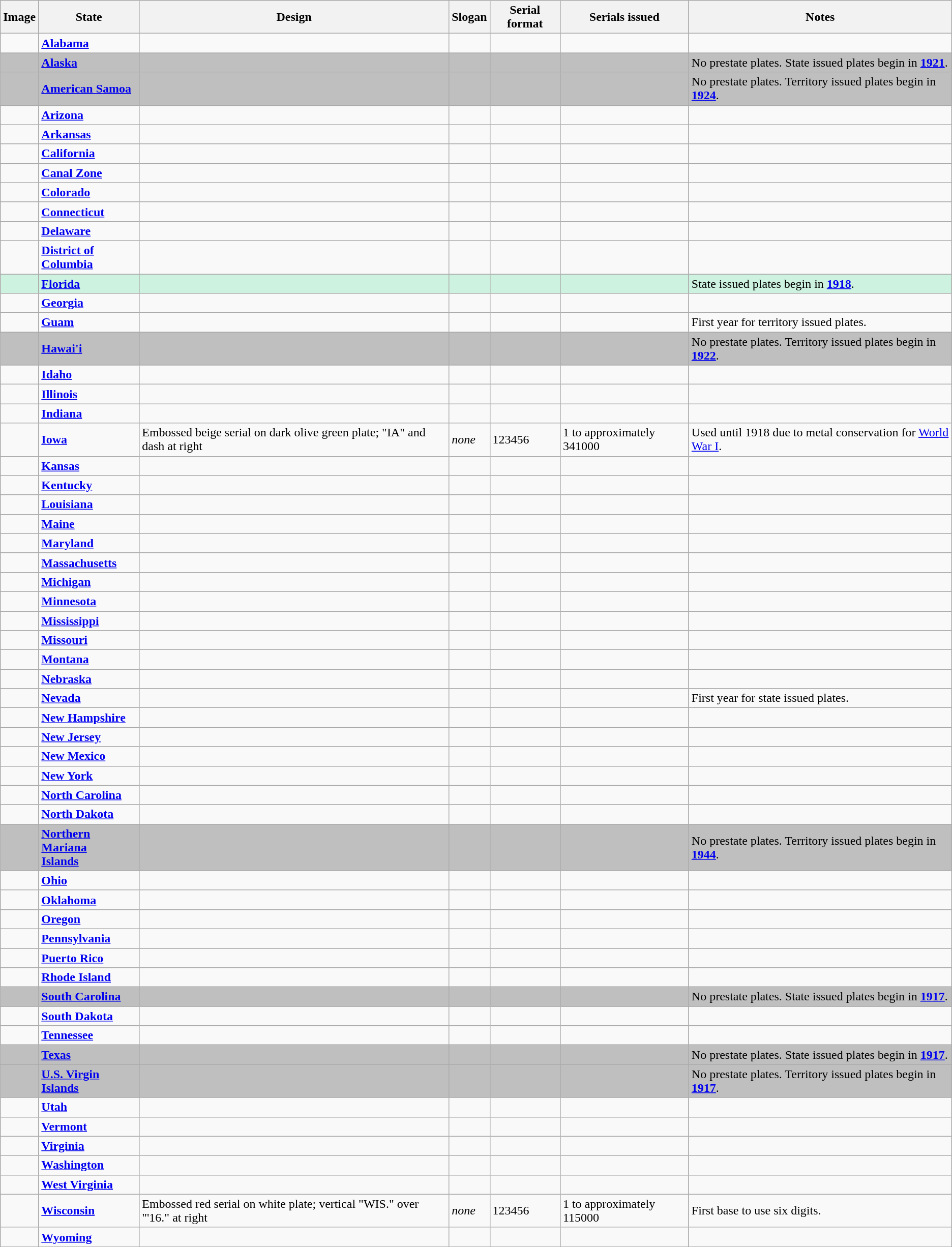<table class="wikitable">
<tr>
<th>Image</th>
<th>State</th>
<th>Design</th>
<th>Slogan</th>
<th>Serial format</th>
<th>Serials issued</th>
<th>Notes</th>
</tr>
<tr>
<td></td>
<td><strong><a href='#'>Alabama</a></strong></td>
<td></td>
<td></td>
<td></td>
<td></td>
<td></td>
</tr>
<tr style="background:#BFBFBF";>
<td></td>
<td><strong><a href='#'>Alaska</a></strong></td>
<td></td>
<td></td>
<td></td>
<td></td>
<td>No prestate plates. State issued plates begin in <a href='#'><strong>1921</strong></a>.</td>
</tr>
<tr style="background:#BFBFBF";>
<td></td>
<td><strong><a href='#'>American Samoa</a></strong></td>
<td></td>
<td></td>
<td></td>
<td></td>
<td>No prestate plates. Territory issued plates begin in <a href='#'><strong>1924</strong></a>.</td>
</tr>
<tr>
<td></td>
<td><strong><a href='#'>Arizona</a></strong></td>
<td></td>
<td></td>
<td></td>
<td></td>
<td></td>
</tr>
<tr>
<td></td>
<td><strong><a href='#'>Arkansas</a></strong></td>
<td></td>
<td></td>
<td></td>
<td></td>
<td></td>
</tr>
<tr>
<td></td>
<td><strong><a href='#'>California</a></strong></td>
<td></td>
<td></td>
<td></td>
<td></td>
<td></td>
</tr>
<tr>
<td></td>
<td><strong><a href='#'>Canal Zone</a></strong></td>
<td></td>
<td></td>
<td></td>
<td></td>
<td></td>
</tr>
<tr>
<td></td>
<td><strong><a href='#'>Colorado</a></strong></td>
<td></td>
<td></td>
<td></td>
<td></td>
<td></td>
</tr>
<tr>
<td></td>
<td><strong><a href='#'>Connecticut</a></strong></td>
<td></td>
<td></td>
<td></td>
<td></td>
<td></td>
</tr>
<tr>
<td></td>
<td><strong><a href='#'>Delaware</a></strong></td>
<td></td>
<td></td>
<td></td>
<td></td>
<td></td>
</tr>
<tr>
<td></td>
<td><strong><a href='#'>District of<br>Columbia</a></strong></td>
<td></td>
<td></td>
<td></td>
<td></td>
<td></td>
</tr>
<tr style="background:#CEF2E0";>
<td></td>
<td><strong><a href='#'>Florida</a></strong></td>
<td></td>
<td></td>
<td></td>
<td></td>
<td>State issued plates begin in <a href='#'><strong>1918</strong></a>.</td>
</tr>
<tr>
<td></td>
<td><strong><a href='#'>Georgia</a></strong></td>
<td></td>
<td></td>
<td></td>
<td></td>
<td></td>
</tr>
<tr>
<td></td>
<td><strong><a href='#'>Guam</a></strong></td>
<td></td>
<td></td>
<td></td>
<td></td>
<td>First year for territory issued plates.</td>
</tr>
<tr style="background:#BFBFBF";>
<td></td>
<td><strong><a href='#'>Hawai'i</a></strong></td>
<td></td>
<td></td>
<td></td>
<td></td>
<td>No prestate plates. Territory issued plates begin in <a href='#'><strong>1922</strong></a>.</td>
</tr>
<tr>
<td></td>
<td><strong><a href='#'>Idaho</a></strong></td>
<td></td>
<td></td>
<td></td>
<td></td>
<td></td>
</tr>
<tr>
<td></td>
<td><strong><a href='#'>Illinois</a></strong></td>
<td></td>
<td></td>
<td></td>
<td></td>
<td></td>
</tr>
<tr>
<td></td>
<td><strong><a href='#'>Indiana</a></strong></td>
<td></td>
<td></td>
<td></td>
<td></td>
<td></td>
</tr>
<tr>
<td></td>
<td><strong><a href='#'>Iowa</a></strong></td>
<td>Embossed beige serial on dark olive green plate; "IA" and dash at right</td>
<td><em>none</em></td>
<td>123456</td>
<td>1 to approximately 341000</td>
<td>Used until 1918 due to metal conservation for <a href='#'>World War I</a>.</td>
</tr>
<tr>
<td></td>
<td><strong><a href='#'>Kansas</a></strong></td>
<td></td>
<td></td>
<td></td>
<td></td>
<td></td>
</tr>
<tr>
<td></td>
<td><strong><a href='#'>Kentucky</a></strong></td>
<td></td>
<td></td>
<td></td>
<td></td>
<td></td>
</tr>
<tr>
<td></td>
<td><strong><a href='#'>Louisiana</a></strong></td>
<td></td>
<td></td>
<td></td>
<td></td>
<td></td>
</tr>
<tr>
<td></td>
<td><strong><a href='#'>Maine</a></strong></td>
<td></td>
<td></td>
<td></td>
<td></td>
<td></td>
</tr>
<tr>
<td></td>
<td><strong><a href='#'>Maryland</a></strong></td>
<td></td>
<td></td>
<td></td>
<td></td>
<td></td>
</tr>
<tr>
<td></td>
<td><strong><a href='#'>Massachusetts</a></strong></td>
<td></td>
<td></td>
<td></td>
<td></td>
<td></td>
</tr>
<tr>
<td></td>
<td><strong><a href='#'>Michigan</a></strong></td>
<td></td>
<td></td>
<td></td>
<td></td>
<td></td>
</tr>
<tr>
<td></td>
<td><strong><a href='#'>Minnesota</a></strong></td>
<td></td>
<td></td>
<td></td>
<td></td>
<td></td>
</tr>
<tr>
<td></td>
<td><strong><a href='#'>Mississippi</a></strong></td>
<td></td>
<td></td>
<td></td>
<td></td>
<td></td>
</tr>
<tr>
<td></td>
<td><strong><a href='#'>Missouri</a></strong></td>
<td></td>
<td></td>
<td></td>
<td></td>
<td></td>
</tr>
<tr>
<td></td>
<td><strong><a href='#'>Montana</a></strong></td>
<td></td>
<td></td>
<td></td>
<td></td>
<td></td>
</tr>
<tr>
<td></td>
<td><strong><a href='#'>Nebraska</a></strong></td>
<td></td>
<td></td>
<td></td>
<td></td>
<td></td>
</tr>
<tr>
<td></td>
<td><strong><a href='#'>Nevada</a></strong></td>
<td></td>
<td></td>
<td></td>
<td></td>
<td>First year for state issued plates.</td>
</tr>
<tr>
<td></td>
<td><strong><a href='#'>New Hampshire</a></strong></td>
<td></td>
<td></td>
<td></td>
<td></td>
<td></td>
</tr>
<tr>
<td></td>
<td><strong><a href='#'>New Jersey</a></strong></td>
<td></td>
<td></td>
<td></td>
<td></td>
<td></td>
</tr>
<tr>
<td></td>
<td><strong><a href='#'>New Mexico</a></strong></td>
<td></td>
<td></td>
<td></td>
<td></td>
<td></td>
</tr>
<tr>
<td></td>
<td><strong><a href='#'>New York</a></strong></td>
<td></td>
<td></td>
<td></td>
<td></td>
<td></td>
</tr>
<tr>
<td></td>
<td><strong><a href='#'>North Carolina</a></strong></td>
<td></td>
<td></td>
<td></td>
<td></td>
<td></td>
</tr>
<tr>
<td></td>
<td><strong><a href='#'>North Dakota</a></strong></td>
<td></td>
<td></td>
<td></td>
<td></td>
<td></td>
</tr>
<tr style="background:#BFBFBF";>
<td></td>
<td><strong><a href='#'>Northern Mariana<br> Islands</a></strong></td>
<td></td>
<td></td>
<td></td>
<td></td>
<td>No prestate plates. Territory issued plates begin in <a href='#'><strong>1944</strong></a>.</td>
</tr>
<tr>
<td></td>
<td><strong><a href='#'>Ohio</a></strong></td>
<td></td>
<td></td>
<td></td>
<td></td>
<td></td>
</tr>
<tr>
<td></td>
<td><strong><a href='#'>Oklahoma</a></strong></td>
<td></td>
<td></td>
<td></td>
<td></td>
<td></td>
</tr>
<tr>
<td></td>
<td><strong><a href='#'>Oregon</a></strong></td>
<td></td>
<td></td>
<td></td>
<td></td>
<td></td>
</tr>
<tr>
<td></td>
<td><strong><a href='#'>Pennsylvania</a></strong></td>
<td></td>
<td></td>
<td></td>
<td></td>
<td></td>
</tr>
<tr>
<td></td>
<td><strong><a href='#'>Puerto Rico</a></strong></td>
<td></td>
<td></td>
<td></td>
<td></td>
<td></td>
</tr>
<tr>
<td></td>
<td><strong><a href='#'>Rhode Island</a></strong></td>
<td></td>
<td></td>
<td></td>
<td></td>
<td></td>
</tr>
<tr style="background:#BFBFBF";>
<td></td>
<td><strong><a href='#'>South Carolina</a></strong></td>
<td></td>
<td></td>
<td></td>
<td></td>
<td>No prestate plates. State issued plates begin in <a href='#'><strong>1917</strong></a>.</td>
</tr>
<tr>
<td></td>
<td><strong><a href='#'>South Dakota</a></strong></td>
<td></td>
<td></td>
<td></td>
<td></td>
<td></td>
</tr>
<tr>
<td></td>
<td><strong><a href='#'>Tennessee</a></strong></td>
<td></td>
<td></td>
<td></td>
<td></td>
<td></td>
</tr>
<tr style="background:#BFBFBF">
<td></td>
<td><strong><a href='#'>Texas</a></strong></td>
<td></td>
<td></td>
<td></td>
<td></td>
<td>No prestate plates. State issued plates begin in <a href='#'><strong>1917</strong></a>.</td>
</tr>
<tr style="background:#BFBFBF">
<td></td>
<td><strong><a href='#'>U.S. Virgin Islands</a></strong></td>
<td></td>
<td></td>
<td></td>
<td></td>
<td>No prestate plates. Territory issued plates begin in <a href='#'><strong>1917</strong></a>.</td>
</tr>
<tr>
<td></td>
<td><strong><a href='#'>Utah</a></strong></td>
<td></td>
<td></td>
<td></td>
<td></td>
<td></td>
</tr>
<tr>
<td></td>
<td><strong><a href='#'>Vermont</a></strong></td>
<td></td>
<td></td>
<td></td>
<td></td>
<td></td>
</tr>
<tr>
<td></td>
<td><strong><a href='#'>Virginia</a></strong></td>
<td></td>
<td></td>
<td></td>
<td></td>
<td></td>
</tr>
<tr>
<td></td>
<td><strong><a href='#'>Washington</a></strong></td>
<td></td>
<td></td>
<td></td>
<td></td>
<td></td>
</tr>
<tr>
<td></td>
<td><strong><a href='#'>West Virginia</a></strong></td>
<td></td>
<td></td>
<td></td>
<td></td>
<td></td>
</tr>
<tr>
<td></td>
<td><strong><a href='#'>Wisconsin</a></strong></td>
<td>Embossed red serial on white plate; vertical "WIS." over "'16." at right</td>
<td><em>none</em></td>
<td>123456</td>
<td>1 to approximately 115000</td>
<td>First base to use six digits.</td>
</tr>
<tr>
<td></td>
<td><strong><a href='#'>Wyoming</a></strong></td>
<td></td>
<td></td>
<td></td>
<td></td>
<td></td>
</tr>
</table>
